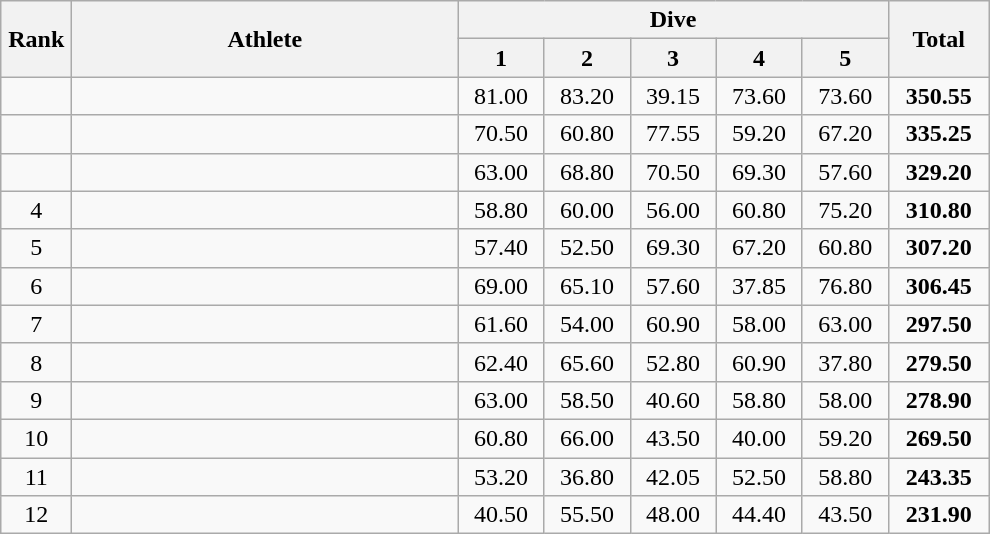<table class="wikitable" style="text-align:center">
<tr>
<th rowspan="2" width="40">Rank</th>
<th rowspan="2" width="250">Athlete</th>
<th colspan="5">Dive</th>
<th rowspan="2" width="60">Total</th>
</tr>
<tr>
<th width="50">1</th>
<th width="50">2</th>
<th width="50">3</th>
<th width="50">4</th>
<th width="50">5</th>
</tr>
<tr>
<td></td>
<td align="left"></td>
<td>81.00</td>
<td>83.20</td>
<td>39.15</td>
<td>73.60</td>
<td>73.60</td>
<td><strong>350.55</strong></td>
</tr>
<tr>
<td></td>
<td align="left"></td>
<td>70.50</td>
<td>60.80</td>
<td>77.55</td>
<td>59.20</td>
<td>67.20</td>
<td><strong>335.25</strong></td>
</tr>
<tr>
<td></td>
<td align="left"></td>
<td>63.00</td>
<td>68.80</td>
<td>70.50</td>
<td>69.30</td>
<td>57.60</td>
<td><strong>329.20</strong></td>
</tr>
<tr>
<td>4</td>
<td align="left"></td>
<td>58.80</td>
<td>60.00</td>
<td>56.00</td>
<td>60.80</td>
<td>75.20</td>
<td><strong>310.80</strong></td>
</tr>
<tr>
<td>5</td>
<td align="left"></td>
<td>57.40</td>
<td>52.50</td>
<td>69.30</td>
<td>67.20</td>
<td>60.80</td>
<td><strong>307.20</strong></td>
</tr>
<tr>
<td>6</td>
<td align="left"></td>
<td>69.00</td>
<td>65.10</td>
<td>57.60</td>
<td>37.85</td>
<td>76.80</td>
<td><strong>306.45</strong></td>
</tr>
<tr>
<td>7</td>
<td align="left"></td>
<td>61.60</td>
<td>54.00</td>
<td>60.90</td>
<td>58.00</td>
<td>63.00</td>
<td><strong>297.50</strong></td>
</tr>
<tr>
<td>8</td>
<td align="left"></td>
<td>62.40</td>
<td>65.60</td>
<td>52.80</td>
<td>60.90</td>
<td>37.80</td>
<td><strong>279.50</strong></td>
</tr>
<tr>
<td>9</td>
<td align="left"></td>
<td>63.00</td>
<td>58.50</td>
<td>40.60</td>
<td>58.80</td>
<td>58.00</td>
<td><strong>278.90</strong></td>
</tr>
<tr>
<td>10</td>
<td align="left"></td>
<td>60.80</td>
<td>66.00</td>
<td>43.50</td>
<td>40.00</td>
<td>59.20</td>
<td><strong>269.50</strong></td>
</tr>
<tr>
<td>11</td>
<td align="left"></td>
<td>53.20</td>
<td>36.80</td>
<td>42.05</td>
<td>52.50</td>
<td>58.80</td>
<td><strong>243.35</strong></td>
</tr>
<tr>
<td>12</td>
<td align="left"></td>
<td>40.50</td>
<td>55.50</td>
<td>48.00</td>
<td>44.40</td>
<td>43.50</td>
<td><strong>231.90</strong></td>
</tr>
</table>
